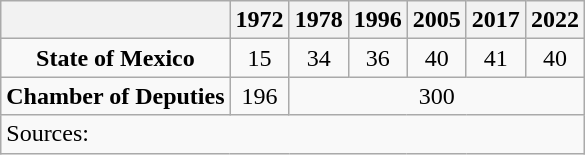<table class="wikitable" style="text-align: center">
<tr>
<th></th>
<th>1972</th>
<th>1978</th>
<th>1996</th>
<th>2005</th>
<th>2017</th>
<th>2022</th>
</tr>
<tr>
<td><strong>State of Mexico</strong></td>
<td>15</td>
<td>34</td>
<td>36</td>
<td>40</td>
<td>41</td>
<td>40</td>
</tr>
<tr>
<td><strong>Chamber of Deputies</strong></td>
<td>196</td>
<td colspan=5>300</td>
</tr>
<tr>
<td colspan=7 style="text-align: left">Sources: </td>
</tr>
</table>
